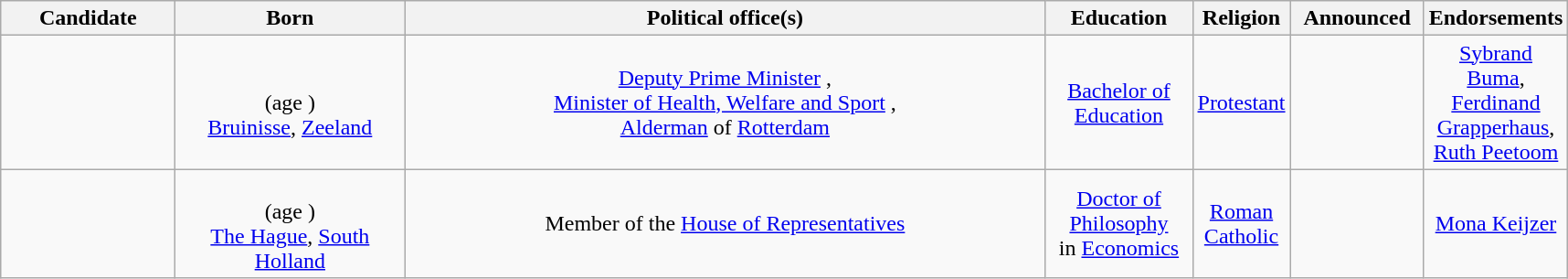<table class="wikitable sortable" style="text-align:center">
<tr>
<th scope="col" style="width: 120px;">Candidate</th>
<th scope="col" style="width: 160px;">Born</th>
<th scope="col" style="width: 460px;">Political office(s)</th>
<th scope="col" style="width: 100px;">Education</th>
<th scope="col" style="width: 60px;">Religion</th>
<th scope="col" style="width: 90px;">Announced</th>
<th scope="col" style="width: 90px;">Endorsements</th>
</tr>
<tr>
<td><br><strong></strong></td>
<td><br>(age )<br><a href='#'>Bruinisse</a>, <a href='#'>Zeeland</a></td>
<td><a href='#'>Deputy Prime Minister</a> ,<br><a href='#'>Minister of Health, Welfare and Sport</a> ,<br><a href='#'>Alderman</a> of <a href='#'>Rotterdam</a> </td>
<td><a href='#'>Bachelor of Education</a></td>
<td><a href='#'>Protestant</a></td>
<td></td>
<td><a href='#'>Sybrand Buma</a>,<br><a href='#'>Ferdinand Grapperhaus</a>,<br><a href='#'>Ruth Peetoom</a><br></td>
</tr>
<tr>
<td><br><strong></strong></td>
<td><br>(age )<br><a href='#'>The Hague</a>, <a href='#'>South Holland</a></td>
<td>Member of the <a href='#'>House of Representatives</a><br></td>
<td><a href='#'>Doctor of Philosophy</a><br>in <a href='#'>Economics</a></td>
<td><a href='#'>Roman Catholic</a></td>
<td></td>
<td><a href='#'>Mona Keijzer</a></td>
</tr>
</table>
